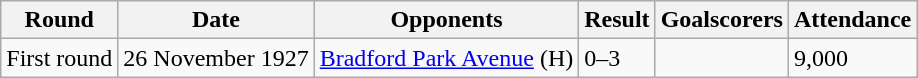<table class="wikitable">
<tr>
<th>Round</th>
<th>Date</th>
<th>Opponents</th>
<th>Result</th>
<th>Goalscorers</th>
<th>Attendance</th>
</tr>
<tr>
<td>First round</td>
<td>26 November 1927</td>
<td><a href='#'>Bradford Park Avenue</a> (H)</td>
<td>0–3</td>
<td></td>
<td>9,000</td>
</tr>
</table>
